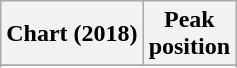<table class="wikitable sortable plainrowheaders" style="text-align:center">
<tr>
<th scope="col">Chart (2018)</th>
<th scope="col">Peak<br> position</th>
</tr>
<tr>
</tr>
<tr>
</tr>
<tr>
</tr>
<tr>
</tr>
<tr>
</tr>
<tr>
</tr>
<tr>
</tr>
</table>
